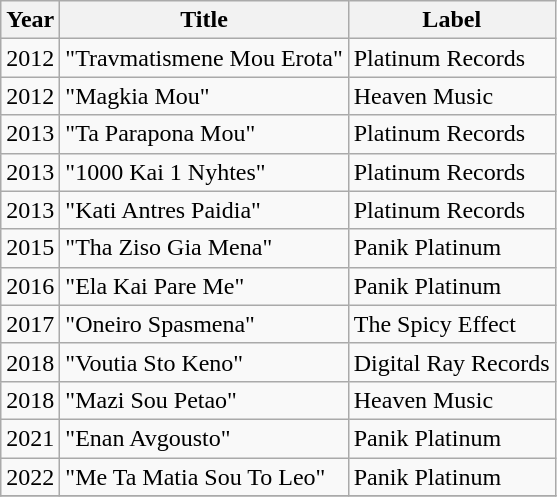<table class="wikitable">
<tr>
<th>Year</th>
<th>Title</th>
<th>Label</th>
</tr>
<tr>
<td>2012</td>
<td>"Travmatismene Mou Erota"</td>
<td>Platinum Records</td>
</tr>
<tr>
<td>2012</td>
<td>"Magkia Mou"</td>
<td>Heaven Music</td>
</tr>
<tr>
<td>2013</td>
<td>"Ta Parapona Mou"</td>
<td>Platinum Records</td>
</tr>
<tr>
<td>2013</td>
<td>"1000 Kai 1 Nyhtes"</td>
<td>Platinum Records</td>
</tr>
<tr>
<td>2013</td>
<td>"Kati Antres Paidia"</td>
<td>Platinum Records</td>
</tr>
<tr>
<td>2015</td>
<td>"Tha Ziso Gia Mena"</td>
<td>Panik Platinum</td>
</tr>
<tr>
<td>2016</td>
<td>"Ela Kai Pare Me"</td>
<td>Panik Platinum</td>
</tr>
<tr>
<td>2017</td>
<td>"Oneiro Spasmena"</td>
<td>The Spicy Effect</td>
</tr>
<tr>
<td>2018</td>
<td>"Voutia Sto Keno"</td>
<td>Digital Ray Records</td>
</tr>
<tr>
<td>2018</td>
<td>"Mazi Sou Petao"</td>
<td>Heaven Music</td>
</tr>
<tr>
<td>2021</td>
<td>"Enan Avgousto"</td>
<td>Panik Platinum</td>
</tr>
<tr>
<td>2022</td>
<td>"Me Ta Matia Sou To Leo"</td>
<td>Panik Platinum</td>
</tr>
<tr>
</tr>
</table>
